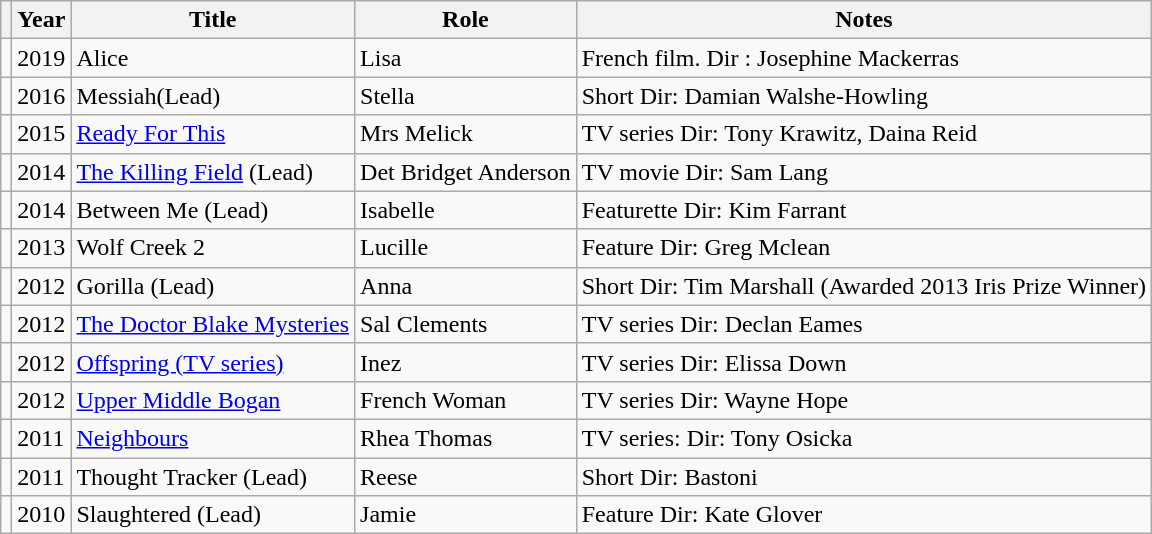<table class="wikitable sortable">
<tr>
<th></th>
<th>Year</th>
<th>Title</th>
<th>Role</th>
<th class="unsortable">Notes</th>
</tr>
<tr>
<td></td>
<td>2019</td>
<td>Alice</td>
<td>Lisa</td>
<td>French film.  Dir : Josephine Mackerras</td>
</tr>
<tr>
<td></td>
<td>2016</td>
<td>Messiah(Lead)</td>
<td>Stella</td>
<td>Short Dir: Damian Walshe-Howling</td>
</tr>
<tr>
<td></td>
<td>2015</td>
<td><a href='#'>Ready For This</a></td>
<td>Mrs Melick</td>
<td>TV series Dir: Tony Krawitz, Daina Reid</td>
</tr>
<tr>
<td></td>
<td>2014</td>
<td><a href='#'>The Killing Field</a> (Lead)</td>
<td>Det Bridget Anderson</td>
<td>TV movie Dir: Sam Lang</td>
</tr>
<tr>
<td></td>
<td>2014</td>
<td>Between Me (Lead)</td>
<td>Isabelle</td>
<td>Featurette Dir: Kim Farrant</td>
</tr>
<tr>
<td></td>
<td>2013</td>
<td>Wolf Creek 2</td>
<td>Lucille</td>
<td>Feature Dir: Greg Mclean</td>
</tr>
<tr>
<td></td>
<td>2012</td>
<td>Gorilla (Lead)</td>
<td>Anna</td>
<td>Short Dir: Tim Marshall (Awarded 2013 Iris Prize Winner)</td>
</tr>
<tr>
<td></td>
<td>2012</td>
<td><a href='#'>The Doctor Blake Mysteries</a></td>
<td>Sal Clements</td>
<td>TV series Dir: Declan Eames</td>
</tr>
<tr>
<td></td>
<td>2012</td>
<td><a href='#'>Offspring (TV series)</a></td>
<td>Inez</td>
<td>TV series Dir: Elissa Down</td>
</tr>
<tr>
<td></td>
<td>2012</td>
<td><a href='#'>Upper Middle Bogan</a></td>
<td>French Woman</td>
<td>TV series Dir: Wayne Hope</td>
</tr>
<tr>
<td></td>
<td>2011</td>
<td><a href='#'>Neighbours</a></td>
<td>Rhea Thomas</td>
<td>TV series: Dir: Tony Osicka</td>
</tr>
<tr>
<td></td>
<td>2011</td>
<td>Thought Tracker (Lead)</td>
<td>Reese</td>
<td>Short Dir:  Bastoni</td>
</tr>
<tr>
<td></td>
<td>2010</td>
<td>Slaughtered (Lead)</td>
<td>Jamie</td>
<td>Feature Dir: Kate Glover</td>
</tr>
</table>
